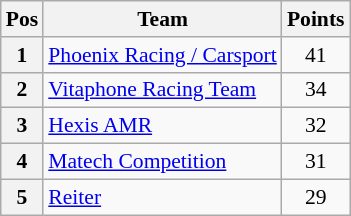<table class="wikitable" style="font-size: 90%;">
<tr>
<th>Pos</th>
<th>Team</th>
<th>Points</th>
</tr>
<tr>
<th>1</th>
<td> <a href='#'>Phoenix Racing / Carsport</a></td>
<td align=center>41</td>
</tr>
<tr>
<th>2</th>
<td> <a href='#'>Vitaphone Racing Team</a></td>
<td align=center>34</td>
</tr>
<tr>
<th>3</th>
<td> <a href='#'>Hexis AMR</a></td>
<td align=center>32</td>
</tr>
<tr>
<th>4</th>
<td> <a href='#'>Matech Competition</a></td>
<td align=center>31</td>
</tr>
<tr>
<th>5</th>
<td> <a href='#'>Reiter</a></td>
<td align=center>29</td>
</tr>
</table>
